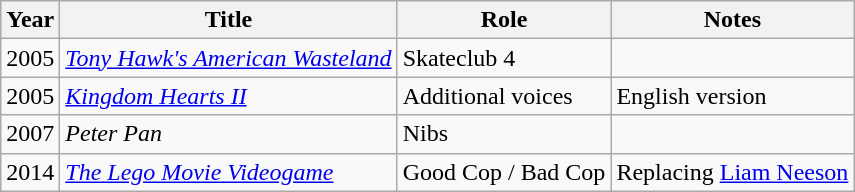<table class="wikitable sortable">
<tr>
<th>Year</th>
<th>Title</th>
<th>Role</th>
<th class="unsortable">Notes</th>
</tr>
<tr>
<td>2005</td>
<td><em><a href='#'>Tony Hawk's American Wasteland</a></em></td>
<td>Skateclub 4</td>
<td></td>
</tr>
<tr>
<td>2005</td>
<td><em><a href='#'>Kingdom Hearts II</a></em></td>
<td>Additional voices</td>
<td>English version</td>
</tr>
<tr>
<td>2007</td>
<td><em>Peter Pan</em></td>
<td>Nibs</td>
<td></td>
</tr>
<tr>
<td>2014</td>
<td><em><a href='#'>The Lego Movie Videogame</a></em></td>
<td>Good Cop / Bad Cop</td>
<td>Replacing <a href='#'>Liam Neeson</a></td>
</tr>
</table>
